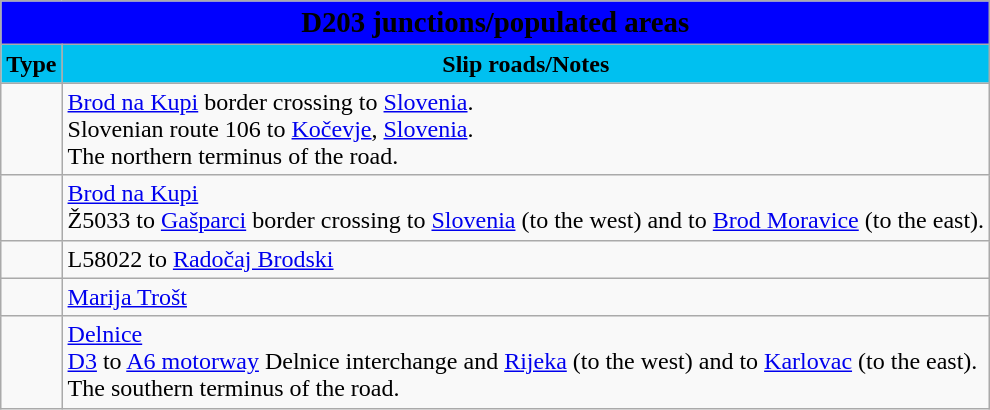<table class="wikitable">
<tr>
<td colspan=2 bgcolor=blue align=center style=margin-top:15><span><big><strong>D203 junctions/populated areas</strong></big></span></td>
</tr>
<tr>
<td align=center bgcolor=00c0f0><strong>Type</strong></td>
<td align=center bgcolor=00c0f0><strong>Slip roads/Notes</strong></td>
</tr>
<tr>
<td></td>
<td><a href='#'>Brod na Kupi</a> border crossing to <a href='#'>Slovenia</a>.<br> Slovenian route 106 to <a href='#'>Kočevje</a>, <a href='#'>Slovenia</a>.<br>The northern terminus of the road.</td>
</tr>
<tr>
<td></td>
<td><a href='#'>Brod na Kupi</a><br>Ž5033 to <a href='#'>Gašparci</a> border crossing to <a href='#'>Slovenia</a> (to the west) and to <a href='#'>Brod Moravice</a> (to the east).</td>
</tr>
<tr>
<td></td>
<td>L58022 to <a href='#'>Radočaj Brodski</a></td>
</tr>
<tr>
<td></td>
<td><a href='#'>Marija Trošt</a></td>
</tr>
<tr>
<td></td>
<td><a href='#'>Delnice</a><br> <a href='#'>D3</a> to <a href='#'>A6 motorway</a> Delnice interchange and <a href='#'>Rijeka</a> (to the west) and to <a href='#'>Karlovac</a> (to the east).<br>The southern terminus of the road.</td>
</tr>
</table>
